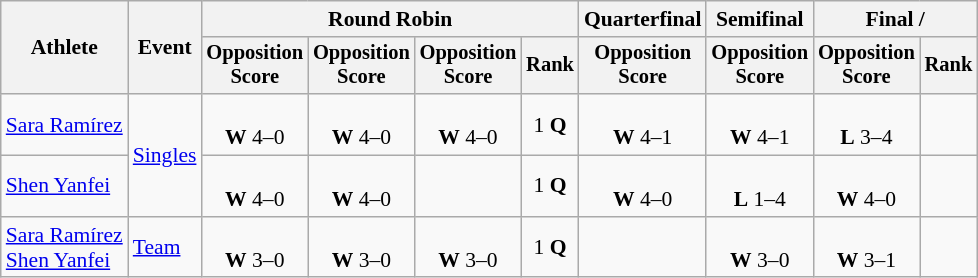<table class=wikitable style="font-size:90%">
<tr>
<th rowspan=2>Athlete</th>
<th rowspan=2>Event</th>
<th colspan=4>Round Robin</th>
<th>Quarterfinal</th>
<th>Semifinal</th>
<th colspan=2>Final / </th>
</tr>
<tr style="font-size:95%">
<th>Opposition<br>Score</th>
<th>Opposition<br>Score</th>
<th>Opposition<br>Score</th>
<th>Rank</th>
<th>Opposition<br>Score</th>
<th>Opposition<br>Score</th>
<th>Opposition<br>Score</th>
<th>Rank</th>
</tr>
<tr align=center>
<td align=left><a href='#'>Sara Ramírez</a></td>
<td align=left rowspan=2><a href='#'>Singles</a></td>
<td><br><strong>W</strong> 4–0</td>
<td><br><strong>W</strong> 4–0</td>
<td><br><strong>W</strong> 4–0</td>
<td>1 <strong>Q</strong></td>
<td><br><strong>W</strong> 4–1</td>
<td><br><strong>W</strong> 4–1</td>
<td><br><strong>L</strong> 3–4</td>
<td></td>
</tr>
<tr align=center>
<td align=left><a href='#'>Shen Yanfei</a></td>
<td><br><strong>W</strong> 4–0</td>
<td><br><strong>W</strong> 4–0</td>
<td></td>
<td>1 <strong>Q</strong></td>
<td><br><strong>W</strong> 4–0</td>
<td><br><strong>L</strong> 1–4</td>
<td><br><strong>W</strong> 4–0</td>
<td></td>
</tr>
<tr align=center>
<td align=left><a href='#'>Sara Ramírez</a><br><a href='#'>Shen Yanfei</a></td>
<td align=left><a href='#'>Team</a></td>
<td><br><strong>W</strong> 3–0</td>
<td><br><strong>W</strong> 3–0</td>
<td><br><strong>W</strong> 3–0</td>
<td>1 <strong>Q</strong></td>
<td></td>
<td><br><strong>W</strong> 3–0</td>
<td><br><strong>W</strong> 3–1</td>
<td></td>
</tr>
</table>
